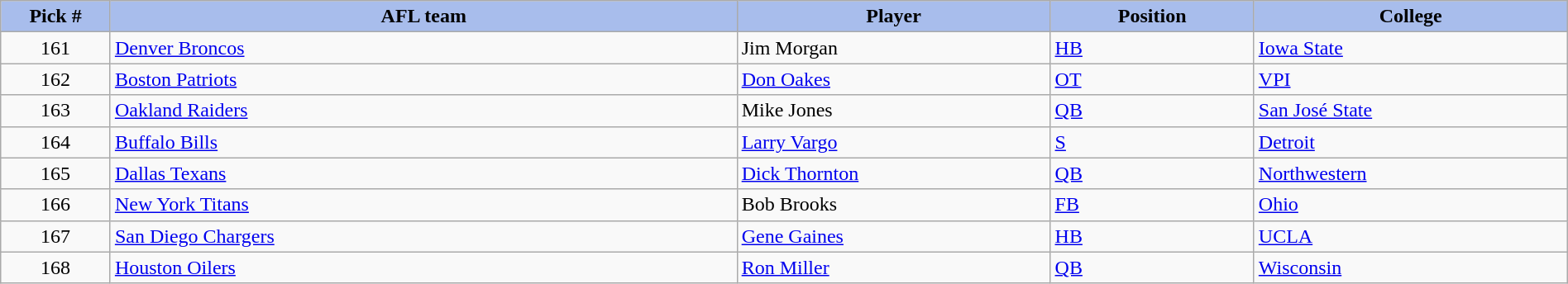<table class="wikitable sortable sortable" style="width: 100%">
<tr>
<th style="background:#A8BDEC;" width=7%>Pick #</th>
<th width=40% style="background:#A8BDEC;">AFL team</th>
<th width=20% style="background:#A8BDEC;">Player</th>
<th width=13% style="background:#A8BDEC;">Position</th>
<th style="background:#A8BDEC;">College</th>
</tr>
<tr>
<td align="center">161</td>
<td><a href='#'>Denver Broncos</a></td>
<td>Jim Morgan</td>
<td><a href='#'>HB</a></td>
<td><a href='#'>Iowa State</a></td>
</tr>
<tr>
<td align="center">162</td>
<td><a href='#'>Boston Patriots</a></td>
<td><a href='#'>Don Oakes</a></td>
<td><a href='#'>OT</a></td>
<td><a href='#'>VPI</a></td>
</tr>
<tr>
<td align="center">163</td>
<td><a href='#'>Oakland Raiders</a></td>
<td>Mike Jones</td>
<td><a href='#'>QB</a></td>
<td><a href='#'>San José State</a></td>
</tr>
<tr>
<td align="center">164</td>
<td><a href='#'>Buffalo Bills</a></td>
<td><a href='#'>Larry Vargo</a></td>
<td><a href='#'>S</a></td>
<td><a href='#'>Detroit</a></td>
</tr>
<tr>
<td align="center">165</td>
<td><a href='#'>Dallas Texans</a></td>
<td><a href='#'>Dick Thornton</a></td>
<td><a href='#'>QB</a></td>
<td><a href='#'>Northwestern</a></td>
</tr>
<tr>
<td align="center">166</td>
<td><a href='#'>New York Titans</a></td>
<td>Bob Brooks</td>
<td><a href='#'>FB</a></td>
<td><a href='#'>Ohio</a></td>
</tr>
<tr>
<td align="center">167</td>
<td><a href='#'>San Diego Chargers</a></td>
<td><a href='#'>Gene Gaines</a></td>
<td><a href='#'>HB</a></td>
<td><a href='#'>UCLA</a></td>
</tr>
<tr>
<td align="center">168</td>
<td><a href='#'>Houston Oilers</a></td>
<td><a href='#'>Ron Miller</a></td>
<td><a href='#'>QB</a></td>
<td><a href='#'>Wisconsin</a></td>
</tr>
</table>
